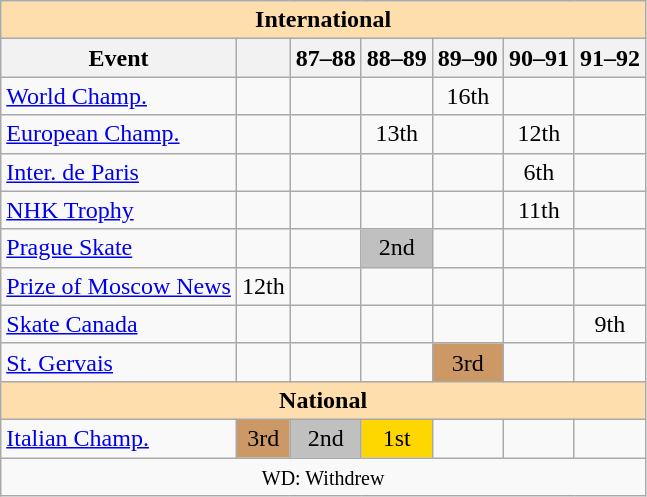<table class="wikitable" style="text-align:center">
<tr>
<th style="background-color: #ffdead; " colspan=7 align=center>International</th>
</tr>
<tr>
<th>Event</th>
<th></th>
<th>87–88</th>
<th>88–89</th>
<th>89–90</th>
<th>90–91</th>
<th>91–92</th>
</tr>
<tr>
<td align=left><a href='#'>World Champ.</a></td>
<td></td>
<td></td>
<td></td>
<td>16th</td>
<td></td>
<td></td>
</tr>
<tr>
<td align=left><a href='#'>European Champ.</a></td>
<td></td>
<td></td>
<td>13th</td>
<td></td>
<td>12th</td>
<td></td>
</tr>
<tr>
<td align=left><a href='#'>Inter. de Paris</a></td>
<td></td>
<td></td>
<td></td>
<td></td>
<td>6th</td>
<td></td>
</tr>
<tr>
<td align=left><a href='#'>NHK Trophy</a></td>
<td></td>
<td></td>
<td></td>
<td></td>
<td>11th</td>
<td></td>
</tr>
<tr>
<td align=left><a href='#'>Prague Skate</a></td>
<td></td>
<td></td>
<td bgcolor=silver>2nd</td>
<td></td>
<td></td>
<td></td>
</tr>
<tr>
<td align=left><a href='#'>Prize of Moscow News</a></td>
<td>12th</td>
<td></td>
<td></td>
<td></td>
<td></td>
<td></td>
</tr>
<tr>
<td align=left><a href='#'>Skate Canada</a></td>
<td></td>
<td></td>
<td></td>
<td></td>
<td></td>
<td>9th</td>
</tr>
<tr>
<td align=left><a href='#'>St. Gervais</a></td>
<td></td>
<td></td>
<td></td>
<td bgcolor=cc9966>3rd</td>
<td></td>
<td></td>
</tr>
<tr>
<th style="background-color: #ffdead; " colspan=7 align=center>National</th>
</tr>
<tr>
<td align=left><a href='#'>Italian Champ.</a></td>
<td bgcolor=cc9966>3rd</td>
<td bgcolor=silver>2nd</td>
<td bgcolor=gold>1st</td>
<td></td>
<td></td>
<td></td>
</tr>
<tr>
<td colspan=7 align=center><small> WD: Withdrew </small></td>
</tr>
</table>
